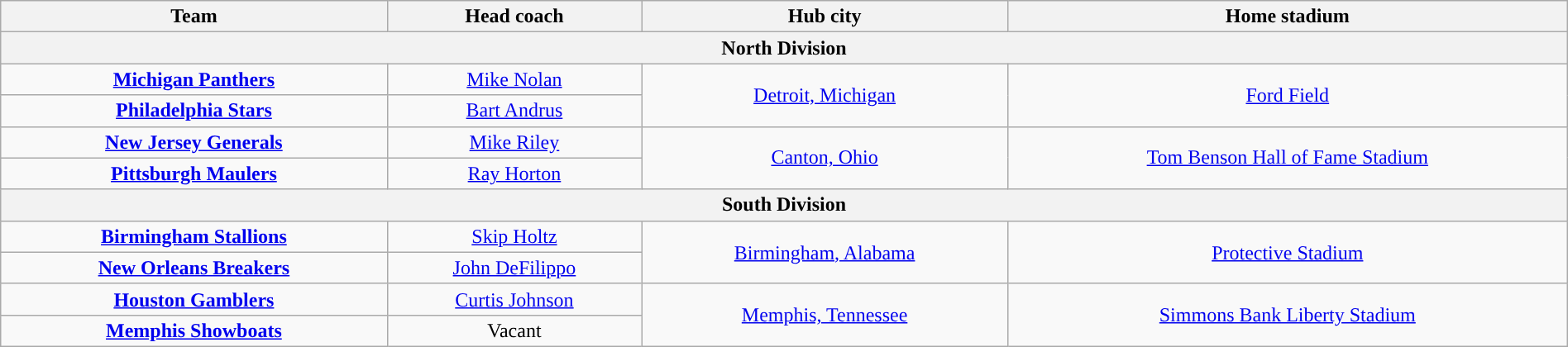<table class="wikitable" style="width:100%">
<tr>
<th>Team</th>
<th>Head coach</th>
<th>Hub city</th>
<th>Home stadium</th>
</tr>
<tr>
<th colspan="4" style="text-align:center;">North Division</th>
</tr>
<tr style="text-align:center;">
<td style="text-align:center;"><a href='#'><strong>Michigan Panthers</strong></a></td>
<td style="text-align:center;"><a href='#'>Mike Nolan</a></td>
<td style="text-align:center;" rowspan=2><a href='#'>Detroit, Michigan</a></td>
<td style="text-align:center;" rowspan=2><a href='#'>Ford Field</a></td>
</tr>
<tr>
<td style="text-align:center;"><a href='#'><strong>Philadelphia Stars</strong></a></td>
<td style="text-align:center;"><a href='#'>Bart Andrus</a></td>
</tr>
<tr>
<td style="text-align:center;"><a href='#'><strong>New Jersey Generals</strong></a></td>
<td style="text-align:center;"><a href='#'>Mike Riley</a></td>
<td style="text-align:center;" rowspan=2><a href='#'>Canton, Ohio</a></td>
<td style="text-align:center;" rowspan=2><a href='#'>Tom Benson Hall of Fame Stadium</a></td>
</tr>
<tr>
<td style="text-align:center;"><a href='#'><strong>Pittsburgh Maulers</strong></a></td>
<td style="text-align:center;"><a href='#'>Ray Horton</a></td>
</tr>
<tr>
<th colspan="4" style="text-align:center;">South Division</th>
</tr>
<tr style="text-align:center;">
<td style="text-align:center;"><a href='#'><strong>Birmingham Stallions</strong></a></td>
<td style="text-align:center;"><a href='#'>Skip Holtz</a></td>
<td style="text-align:center;" rowspan=2><a href='#'>Birmingham, Alabama</a></td>
<td style="text-align:center;" rowspan=2><a href='#'>Protective Stadium</a></td>
</tr>
<tr>
<td style="text-align:center;"><a href='#'><strong>New Orleans Breakers</strong></a></td>
<td style="text-align:center;"><a href='#'>John DeFilippo</a></td>
</tr>
<tr>
<td style="text-align:center;"><a href='#'><strong>Houston Gamblers</strong></a></td>
<td style="text-align:center;"><a href='#'>Curtis Johnson</a></td>
<td style="text-align:center;" rowspan=2><a href='#'>Memphis, Tennessee</a></td>
<td style="text-align:center;" rowspan=2><a href='#'>Simmons Bank Liberty Stadium</a></td>
</tr>
<tr>
<td style="text-align:center;"><a href='#'><strong>Memphis Showboats</strong></a></td>
<td style="text-align:center;">Vacant</td>
</tr>
</table>
